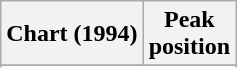<table class="wikitable sortable">
<tr>
<th align="left">Chart (1994)</th>
<th align="center">Peak<br>position</th>
</tr>
<tr>
</tr>
<tr>
</tr>
</table>
